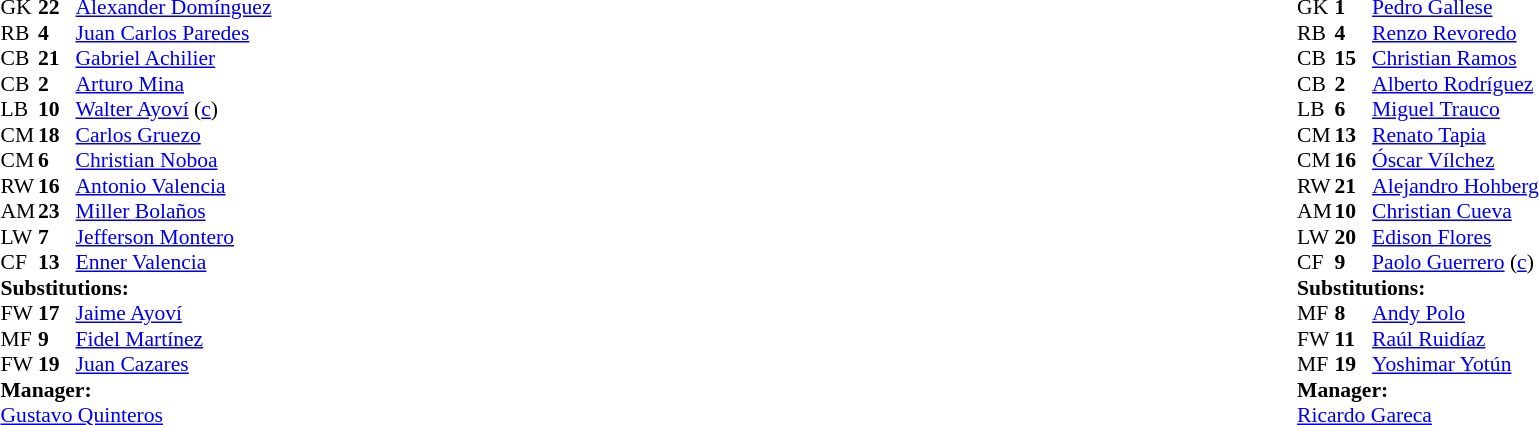<table width="100%">
<tr>
<td width="40%" valign="top"><br><table cellpadding="0" cellspacing="0" style="font-size:90%">
<tr>
<th width="25"></th>
<th width="25"></th>
</tr>
<tr>
<td>GK</td>
<td><strong>22</strong></td>
<td><a href='#'>Alexander Domínguez</a></td>
</tr>
<tr>
<td>RB</td>
<td><strong>4</strong></td>
<td><a href='#'>Juan Carlos Paredes</a></td>
<td></td>
<td></td>
</tr>
<tr>
<td>CB</td>
<td><strong>21</strong></td>
<td><a href='#'>Gabriel Achilier</a></td>
<td></td>
</tr>
<tr>
<td>CB</td>
<td><strong>2</strong></td>
<td><a href='#'>Arturo Mina</a></td>
</tr>
<tr>
<td>LB</td>
<td><strong>10</strong></td>
<td><a href='#'>Walter Ayoví</a> (<a href='#'>c</a>)</td>
</tr>
<tr>
<td>CM</td>
<td><strong>18</strong></td>
<td><a href='#'>Carlos Gruezo</a></td>
<td></td>
</tr>
<tr>
<td>CM</td>
<td><strong>6</strong></td>
<td><a href='#'>Christian Noboa</a></td>
</tr>
<tr>
<td>RW</td>
<td><strong>16</strong></td>
<td><a href='#'>Antonio Valencia</a></td>
</tr>
<tr>
<td>AM</td>
<td><strong>23</strong></td>
<td><a href='#'>Miller Bolaños</a></td>
<td></td>
<td></td>
</tr>
<tr>
<td>LW</td>
<td><strong>7</strong></td>
<td><a href='#'>Jefferson Montero</a></td>
<td></td>
<td></td>
</tr>
<tr>
<td>CF</td>
<td><strong>13</strong></td>
<td><a href='#'>Enner Valencia</a></td>
</tr>
<tr>
<td colspan="3"><strong>Substitutions:</strong></td>
</tr>
<tr>
<td>FW</td>
<td><strong>17</strong></td>
<td><a href='#'>Jaime Ayoví</a></td>
<td></td>
<td></td>
</tr>
<tr>
<td>MF</td>
<td><strong>9</strong></td>
<td><a href='#'>Fidel Martínez</a></td>
<td></td>
<td></td>
</tr>
<tr>
<td>FW</td>
<td><strong>19</strong></td>
<td><a href='#'>Juan Cazares</a></td>
<td></td>
<td></td>
</tr>
<tr>
<td colspan="3"><strong>Manager:</strong></td>
</tr>
<tr>
<td colspan="3"> <a href='#'>Gustavo Quinteros</a></td>
</tr>
</table>
</td>
<td valign="top"></td>
<td width="50%" valign="top"><br><table cellpadding="0" cellspacing="0" style="font-size:90%; margin:auto">
<tr>
<th width="25"></th>
<th width="25"></th>
</tr>
<tr>
<td>GK</td>
<td><strong>1</strong></td>
<td><a href='#'>Pedro Gallese</a></td>
</tr>
<tr>
<td>RB</td>
<td><strong>4</strong></td>
<td><a href='#'>Renzo Revoredo</a></td>
</tr>
<tr>
<td>CB</td>
<td><strong>15</strong></td>
<td><a href='#'>Christian Ramos</a></td>
</tr>
<tr>
<td>CB</td>
<td><strong>2</strong></td>
<td><a href='#'>Alberto Rodríguez</a></td>
</tr>
<tr>
<td>LB</td>
<td><strong>6</strong></td>
<td><a href='#'>Miguel Trauco</a></td>
</tr>
<tr>
<td>CM</td>
<td><strong>13</strong></td>
<td><a href='#'>Renato Tapia</a></td>
</tr>
<tr>
<td>CM</td>
<td><strong>16</strong></td>
<td><a href='#'>Óscar Vílchez</a></td>
<td></td>
<td></td>
</tr>
<tr>
<td>RW</td>
<td><strong>21</strong></td>
<td><a href='#'>Alejandro Hohberg</a></td>
<td></td>
<td></td>
</tr>
<tr>
<td>AM</td>
<td><strong>10</strong></td>
<td><a href='#'>Christian Cueva</a></td>
</tr>
<tr>
<td>LW</td>
<td><strong>20</strong></td>
<td><a href='#'>Edison Flores</a></td>
<td></td>
<td></td>
</tr>
<tr>
<td>CF</td>
<td><strong>9</strong></td>
<td><a href='#'>Paolo Guerrero</a> (<a href='#'>c</a>)</td>
</tr>
<tr>
<td colspan="3"><strong>Substitutions:</strong></td>
</tr>
<tr>
<td>MF</td>
<td><strong>8</strong></td>
<td><a href='#'>Andy Polo</a></td>
<td></td>
<td></td>
</tr>
<tr>
<td>FW</td>
<td><strong>11</strong></td>
<td><a href='#'>Raúl Ruidíaz</a></td>
<td></td>
<td></td>
</tr>
<tr>
<td>MF</td>
<td><strong>19</strong></td>
<td><a href='#'>Yoshimar Yotún</a></td>
<td></td>
<td></td>
</tr>
<tr>
<td colspan="3"><strong>Manager:</strong></td>
</tr>
<tr>
<td colspan="3"> <a href='#'>Ricardo Gareca</a></td>
</tr>
</table>
</td>
</tr>
</table>
